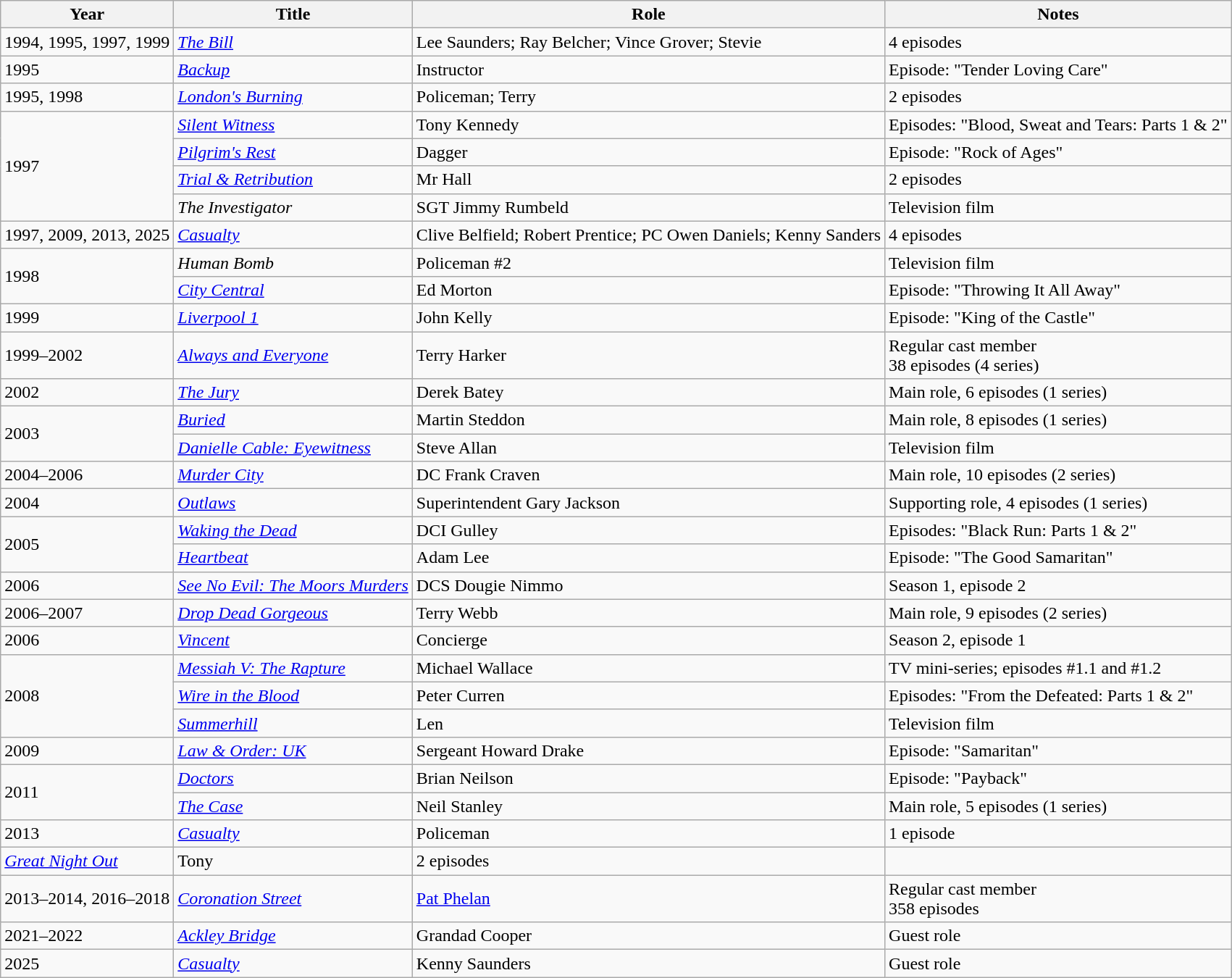<table class="wikitable sortable">
<tr>
<th>Year</th>
<th>Title</th>
<th>Role</th>
<th>Notes</th>
</tr>
<tr>
<td>1994, 1995, 1997, 1999</td>
<td><em><a href='#'>The Bill</a></em></td>
<td>Lee Saunders; Ray Belcher; Vince Grover; Stevie</td>
<td>4 episodes</td>
</tr>
<tr>
<td>1995</td>
<td><em><a href='#'>Backup</a></em></td>
<td>Instructor</td>
<td>Episode: "Tender Loving Care"</td>
</tr>
<tr>
<td>1995, 1998</td>
<td><em><a href='#'>London's Burning</a></em></td>
<td>Policeman; Terry</td>
<td>2 episodes</td>
</tr>
<tr>
<td rowspan="4">1997</td>
<td><em><a href='#'>Silent Witness</a></em></td>
<td>Tony Kennedy</td>
<td>Episodes: "Blood, Sweat and Tears: Parts 1 & 2"</td>
</tr>
<tr>
<td><em><a href='#'>Pilgrim's Rest</a></em></td>
<td>Dagger</td>
<td>Episode: "Rock of Ages"</td>
</tr>
<tr>
<td><em><a href='#'>Trial & Retribution</a></em></td>
<td>Mr Hall</td>
<td>2 episodes</td>
</tr>
<tr>
<td><em>The Investigator</em></td>
<td>SGT Jimmy Rumbeld</td>
<td>Television film</td>
</tr>
<tr>
<td>1997, 2009, 2013, 2025</td>
<td><em><a href='#'>Casualty</a></em></td>
<td>Clive Belfield; Robert Prentice; PC Owen Daniels; Kenny Sanders</td>
<td>4 episodes</td>
</tr>
<tr>
<td rowspan="2">1998</td>
<td><em>Human Bomb</em></td>
<td>Policeman #2</td>
<td>Television film</td>
</tr>
<tr>
<td><em><a href='#'>City Central</a></em></td>
<td>Ed Morton</td>
<td>Episode: "Throwing It All Away"</td>
</tr>
<tr>
<td>1999</td>
<td><em><a href='#'>Liverpool 1</a></em></td>
<td>John Kelly</td>
<td>Episode: "King of the Castle"</td>
</tr>
<tr>
<td>1999–2002</td>
<td><em><a href='#'>Always and Everyone</a></em></td>
<td>Terry Harker</td>
<td>Regular cast member <br> 38 episodes (4 series)</td>
</tr>
<tr>
<td>2002</td>
<td><em><a href='#'>The Jury</a></em></td>
<td>Derek Batey</td>
<td>Main role, 6 episodes (1 series)</td>
</tr>
<tr>
<td rowspan="2">2003</td>
<td><em><a href='#'>Buried</a></em></td>
<td>Martin Steddon</td>
<td>Main role, 8 episodes (1 series)</td>
</tr>
<tr>
<td><em><a href='#'>Danielle Cable: Eyewitness</a></em></td>
<td>Steve Allan</td>
<td>Television film</td>
</tr>
<tr>
<td>2004–2006</td>
<td><em><a href='#'>Murder City</a></em></td>
<td>DC Frank Craven</td>
<td>Main role, 10 episodes (2 series)</td>
</tr>
<tr>
<td>2004</td>
<td><em><a href='#'>Outlaws</a></em></td>
<td>Superintendent Gary Jackson</td>
<td>Supporting role, 4 episodes (1 series)</td>
</tr>
<tr>
<td rowspan="2">2005</td>
<td><em><a href='#'>Waking the Dead</a></em></td>
<td>DCI Gulley</td>
<td>Episodes: "Black Run: Parts 1 & 2"</td>
</tr>
<tr>
<td><em><a href='#'>Heartbeat</a></em></td>
<td>Adam Lee</td>
<td>Episode: "The Good Samaritan"</td>
</tr>
<tr>
<td>2006</td>
<td><em><a href='#'>See No Evil: The Moors Murders</a></em></td>
<td>DCS Dougie Nimmo</td>
<td>Season 1, episode 2</td>
</tr>
<tr>
<td>2006–2007</td>
<td><em><a href='#'>Drop Dead Gorgeous</a></em></td>
<td>Terry Webb</td>
<td>Main role, 9 episodes (2 series)</td>
</tr>
<tr>
<td>2006</td>
<td><em><a href='#'>Vincent</a></em></td>
<td>Concierge</td>
<td>Season 2, episode 1</td>
</tr>
<tr>
<td rowspan="3">2008</td>
<td><em><a href='#'>Messiah V: The Rapture</a></em></td>
<td>Michael Wallace</td>
<td>TV mini-series; episodes #1.1 and #1.2</td>
</tr>
<tr>
<td><em><a href='#'>Wire in the Blood</a></em></td>
<td>Peter Curren</td>
<td>Episodes: "From the Defeated: Parts 1 & 2"</td>
</tr>
<tr>
<td><em><a href='#'>Summerhill</a></em></td>
<td>Len</td>
<td>Television film</td>
</tr>
<tr>
<td>2009</td>
<td><em><a href='#'>Law & Order: UK</a></em></td>
<td>Sergeant Howard Drake</td>
<td>Episode: "Samaritan"</td>
</tr>
<tr>
<td rowspan="2">2011</td>
<td><em><a href='#'>Doctors</a></em></td>
<td>Brian Neilson</td>
<td>Episode: "Payback"</td>
</tr>
<tr>
<td><em><a href='#'>The Case</a></em></td>
<td>Neil Stanley</td>
<td>Main role, 5 episodes (1 series)</td>
</tr>
<tr>
<td>2013</td>
<td><em><a href='#'>Casualty</a></em></td>
<td>Policeman</td>
<td>1 episode</td>
</tr>
<tr>
<td><em><a href='#'>Great Night Out</a></em></td>
<td>Tony</td>
<td>2 episodes</td>
</tr>
<tr>
<td>2013–2014, 2016–2018</td>
<td><em><a href='#'>Coronation Street</a></em></td>
<td><a href='#'>Pat Phelan</a></td>
<td>Regular cast member <br> 358 episodes</td>
</tr>
<tr>
<td>2021–2022</td>
<td><em><a href='#'>Ackley Bridge</a></em></td>
<td>Grandad Cooper</td>
<td>Guest role</td>
</tr>
<tr>
<td>2025</td>
<td><em><a href='#'>Casualty</a></td>
<td>Kenny Saunders</td>
<td>Guest role</td>
</tr>
</table>
